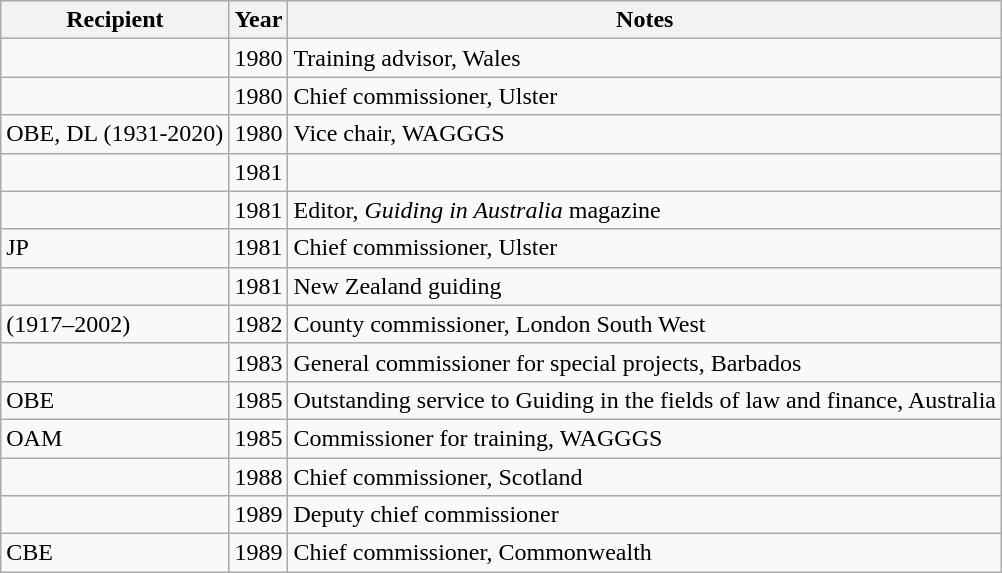<table class="wikitable sortable">
<tr>
<th>Recipient</th>
<th>Year</th>
<th>Notes</th>
</tr>
<tr>
<td></td>
<td align=right>1980</td>
<td>Training advisor, Wales</td>
</tr>
<tr>
<td></td>
<td align=right>1980</td>
<td>Chief commissioner, Ulster</td>
</tr>
<tr>
<td> OBE, DL (1931-2020)</td>
<td align=right>1980</td>
<td>Vice chair, WAGGGS</td>
</tr>
<tr>
<td></td>
<td align=right>1981</td>
<td></td>
</tr>
<tr>
<td></td>
<td align=right>1981</td>
<td>Editor, <em>Guiding in Australia</em> magazine</td>
</tr>
<tr>
<td> JP</td>
<td align=right>1981</td>
<td>Chief commissioner, Ulster</td>
</tr>
<tr>
<td></td>
<td align=right>1981</td>
<td>New Zealand guiding</td>
</tr>
<tr>
<td> (1917–2002)</td>
<td align=right>1982</td>
<td>County commissioner, London South West</td>
</tr>
<tr>
<td></td>
<td align=right>1983</td>
<td>General commissioner for special projects, Barbados</td>
</tr>
<tr>
<td> OBE</td>
<td align=right>1985</td>
<td>Outstanding service to Guiding in the fields of law and finance, Australia</td>
</tr>
<tr>
<td> OAM</td>
<td align=right>1985</td>
<td>Commissioner for training, WAGGGS</td>
</tr>
<tr>
<td></td>
<td align=right>1988</td>
<td>Chief commissioner, Scotland</td>
</tr>
<tr>
<td></td>
<td align=right>1989</td>
<td>Deputy chief commissioner</td>
</tr>
<tr>
<td> CBE</td>
<td align=right>1989</td>
<td>Chief commissioner, Commonwealth</td>
</tr>
</table>
